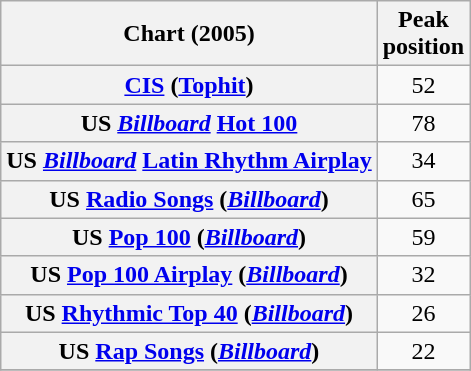<table class="wikitable plainrowheaders" style="text-align:center;">
<tr>
<th scope="col">Chart (2005)</th>
<th scope="col">Peak <br> position</th>
</tr>
<tr>
<th scope="row"><a href='#'>CIS</a> (<a href='#'>Tophit</a>)</th>
<td>52</td>
</tr>
<tr>
<th scope="row">US <em><a href='#'>Billboard</a></em> <a href='#'>Hot 100</a></th>
<td style="text-align:center;">78</td>
</tr>
<tr>
<th scope="row">US <em><a href='#'>Billboard</a></em> <a href='#'>Latin Rhythm Airplay</a></th>
<td>34</td>
</tr>
<tr>
<th scope="row">US <a href='#'>Radio Songs</a> (<em><a href='#'>Billboard</a></em>)</th>
<td style="text-align:center;">65</td>
</tr>
<tr>
<th scope="row">US <a href='#'>Pop 100</a> (<em><a href='#'>Billboard</a></em>)</th>
<td style="text-align:center;">59</td>
</tr>
<tr>
<th scope="row">US <a href='#'>Pop 100 Airplay</a> (<em><a href='#'>Billboard</a></em>)</th>
<td style="text-align:center;">32</td>
</tr>
<tr>
<th scope="row">US <a href='#'>Rhythmic Top 40</a> (<em><a href='#'>Billboard</a></em>)</th>
<td style="text-align:center;">26</td>
</tr>
<tr>
<th scope="row">US <a href='#'>Rap Songs</a> (<em><a href='#'>Billboard</a></em>)</th>
<td style="text-align:center;">22</td>
</tr>
<tr>
</tr>
</table>
